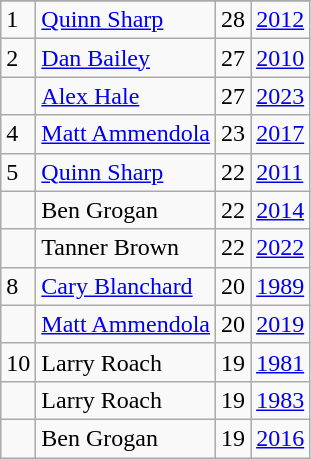<table class="wikitable">
<tr>
</tr>
<tr>
<td>1</td>
<td><a href='#'>Quinn Sharp</a></td>
<td>28</td>
<td><a href='#'>2012</a></td>
</tr>
<tr>
<td>2</td>
<td><a href='#'>Dan Bailey</a></td>
<td>27</td>
<td><a href='#'>2010</a></td>
</tr>
<tr>
<td></td>
<td><a href='#'>Alex Hale</a></td>
<td>27</td>
<td><a href='#'>2023</a></td>
</tr>
<tr>
<td>4</td>
<td><a href='#'>Matt Ammendola</a></td>
<td>23</td>
<td><a href='#'>2017</a></td>
</tr>
<tr>
<td>5</td>
<td><a href='#'>Quinn Sharp</a></td>
<td>22</td>
<td><a href='#'>2011</a></td>
</tr>
<tr>
<td></td>
<td>Ben Grogan</td>
<td>22</td>
<td><a href='#'>2014</a></td>
</tr>
<tr>
<td></td>
<td>Tanner Brown</td>
<td>22</td>
<td><a href='#'>2022</a></td>
</tr>
<tr>
<td>8</td>
<td><a href='#'>Cary Blanchard</a></td>
<td>20</td>
<td><a href='#'>1989</a></td>
</tr>
<tr>
<td></td>
<td><a href='#'>Matt Ammendola</a></td>
<td>20</td>
<td><a href='#'>2019</a></td>
</tr>
<tr>
<td>10</td>
<td>Larry Roach</td>
<td>19</td>
<td><a href='#'>1981</a></td>
</tr>
<tr>
<td></td>
<td>Larry Roach</td>
<td>19</td>
<td><a href='#'>1983</a></td>
</tr>
<tr>
<td></td>
<td>Ben Grogan</td>
<td>19</td>
<td><a href='#'>2016</a></td>
</tr>
</table>
